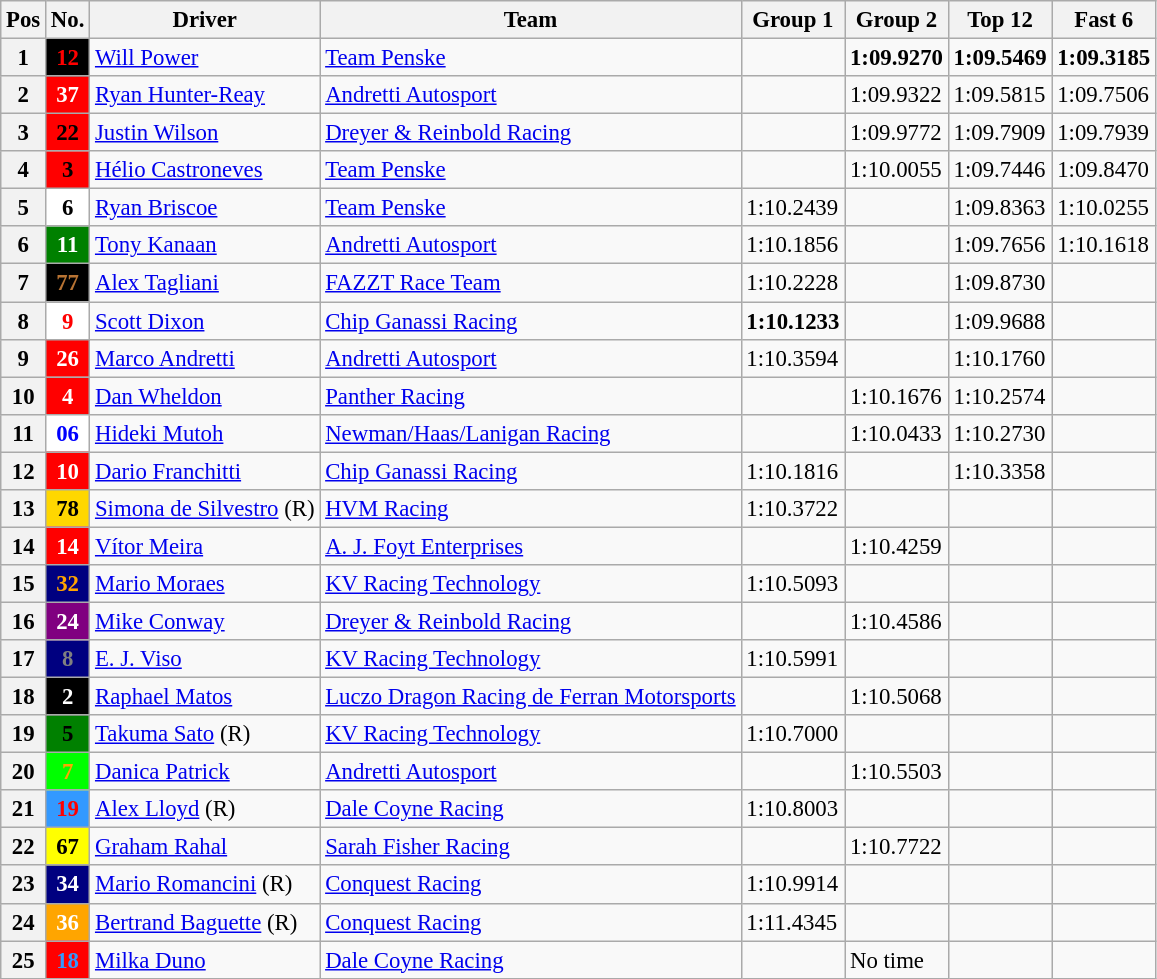<table class="wikitable" style="font-size:95%">
<tr>
<th>Pos</th>
<th>No.</th>
<th>Driver</th>
<th>Team</th>
<th>Group 1</th>
<th>Group 2</th>
<th>Top 12</th>
<th>Fast 6</th>
</tr>
<tr>
<th>1</th>
<td style="background:black; color:red;" align=center><strong>12</strong></td>
<td> <a href='#'>Will Power</a></td>
<td><a href='#'>Team Penske</a></td>
<td></td>
<td><strong>1:09.9270</strong></td>
<td><strong>1:09.5469</strong></td>
<td><strong>1:09.3185</strong></td>
</tr>
<tr>
<th>2</th>
<td style="background:red; color:white;" align="center"><strong>37</strong></td>
<td> <a href='#'>Ryan Hunter-Reay</a></td>
<td><a href='#'>Andretti Autosport</a></td>
<td></td>
<td>1:09.9322</td>
<td>1:09.5815</td>
<td>1:09.7506</td>
</tr>
<tr>
<th>3</th>
<td style="background:red; color:black;" align="center"><strong>22</strong></td>
<td> <a href='#'>Justin Wilson</a></td>
<td><a href='#'>Dreyer & Reinbold Racing</a></td>
<td></td>
<td>1:09.9772</td>
<td>1:09.7909</td>
<td>1:09.7939</td>
</tr>
<tr>
<th>4</th>
<td style="background:red; color:black;" align="center"><strong>3</strong></td>
<td> <a href='#'>Hélio Castroneves</a></td>
<td><a href='#'>Team Penske</a></td>
<td></td>
<td>1:10.0055</td>
<td>1:09.7446</td>
<td>1:09.8470</td>
</tr>
<tr>
<th>5</th>
<td style="background:white; color:black;" align="center"><strong>6</strong></td>
<td> <a href='#'>Ryan Briscoe</a></td>
<td><a href='#'>Team Penske</a></td>
<td>1:10.2439</td>
<td></td>
<td>1:09.8363</td>
<td>1:10.0255</td>
</tr>
<tr>
<th>6</th>
<td style="background:green; color:white;" align="center"><strong>11</strong></td>
<td> <a href='#'>Tony Kanaan</a></td>
<td><a href='#'>Andretti Autosport</a></td>
<td>1:10.1856</td>
<td></td>
<td>1:09.7656</td>
<td>1:10.1618</td>
</tr>
<tr>
<th>7</th>
<td style="background:black; color:#B87333;" align="center"><strong>77</strong></td>
<td> <a href='#'>Alex Tagliani</a></td>
<td><a href='#'>FAZZT Race Team</a></td>
<td>1:10.2228</td>
<td></td>
<td>1:09.8730</td>
<td></td>
</tr>
<tr>
<th>8</th>
<td style="background:white; color:red;" align="center"><strong>9</strong></td>
<td> <a href='#'>Scott Dixon</a></td>
<td><a href='#'>Chip Ganassi Racing</a></td>
<td><strong>1:10.1233</strong></td>
<td></td>
<td>1:09.9688</td>
<td></td>
</tr>
<tr>
<th>9</th>
<td style="background:red; color:white;" align="center"><strong>26</strong></td>
<td> <a href='#'>Marco Andretti</a></td>
<td><a href='#'>Andretti Autosport</a></td>
<td>1:10.3594</td>
<td></td>
<td>1:10.1760</td>
<td></td>
</tr>
<tr>
<th>10</th>
<td style="background:red; color:white;" align="center"><strong>4</strong></td>
<td> <a href='#'>Dan Wheldon</a></td>
<td><a href='#'>Panther Racing</a></td>
<td></td>
<td>1:10.1676</td>
<td>1:10.2574</td>
<td></td>
</tr>
<tr>
<th>11</th>
<td style="background:white; color:blue;" align="center"><strong>06</strong></td>
<td> <a href='#'>Hideki Mutoh</a></td>
<td><a href='#'>Newman/Haas/Lanigan Racing</a></td>
<td></td>
<td>1:10.0433</td>
<td>1:10.2730</td>
<td></td>
</tr>
<tr>
<th>12</th>
<td style="background:red; color:white;" align=center><strong>10</strong></td>
<td> <a href='#'>Dario Franchitti</a></td>
<td><a href='#'>Chip Ganassi Racing</a></td>
<td>1:10.1816</td>
<td></td>
<td>1:10.3358</td>
<td></td>
</tr>
<tr>
<th>13</th>
<td style="background:gold; color:black;" align="center"><strong>78</strong></td>
<td> <a href='#'>Simona de Silvestro</a> (R)</td>
<td><a href='#'>HVM Racing</a></td>
<td>1:10.3722</td>
<td></td>
<td></td>
<td></td>
</tr>
<tr>
<th>14</th>
<td style="background:red; color:white;" align="center"><strong>14</strong></td>
<td> <a href='#'>Vítor Meira</a></td>
<td><a href='#'>A. J. Foyt Enterprises</a></td>
<td></td>
<td>1:10.4259</td>
<td></td>
<td></td>
</tr>
<tr>
<th>15</th>
<td style="background:navy; color:orange;" align="center"><strong>32</strong></td>
<td> <a href='#'>Mario Moraes</a></td>
<td><a href='#'>KV Racing Technology</a></td>
<td>1:10.5093</td>
<td></td>
<td></td>
<td></td>
</tr>
<tr>
<th>16</th>
<td style="background:purple; color:white;" align="center"><strong>24</strong></td>
<td> <a href='#'>Mike Conway</a></td>
<td><a href='#'>Dreyer & Reinbold Racing</a></td>
<td></td>
<td>1:10.4586</td>
<td></td>
<td></td>
</tr>
<tr>
<th>17</th>
<td style="background:navy; color:gray;" align="center"><strong>8</strong></td>
<td> <a href='#'>E. J. Viso</a></td>
<td><a href='#'>KV Racing Technology</a></td>
<td>1:10.5991</td>
<td></td>
<td></td>
<td></td>
</tr>
<tr>
<th>18</th>
<td style="background:black; color:white;" align="center"><strong>2</strong></td>
<td> <a href='#'>Raphael Matos</a></td>
<td><a href='#'>Luczo Dragon Racing de Ferran Motorsports</a></td>
<td></td>
<td>1:10.5068</td>
<td></td>
<td></td>
</tr>
<tr>
<th>19</th>
<td style="background:green; color:black;" align="center"><strong>5</strong></td>
<td> <a href='#'>Takuma Sato</a> (R)</td>
<td><a href='#'>KV Racing Technology</a></td>
<td>1:10.7000</td>
<td></td>
<td></td>
<td></td>
</tr>
<tr>
<th>20</th>
<td style="background:lime; color:orange;" align="center"><strong>7</strong></td>
<td> <a href='#'>Danica Patrick</a></td>
<td><a href='#'>Andretti Autosport</a></td>
<td></td>
<td>1:10.5503</td>
<td></td>
<td></td>
</tr>
<tr>
<th>21</th>
<td style="background:#3399FF; color:red;" align="center"><strong>19</strong></td>
<td> <a href='#'>Alex Lloyd</a> (R)</td>
<td><a href='#'>Dale Coyne Racing</a></td>
<td>1:10.8003</td>
<td></td>
<td></td>
<td></td>
</tr>
<tr>
<th>22</th>
<td style="background:yellow; color:black;" align="center"><strong>67</strong></td>
<td> <a href='#'>Graham Rahal</a></td>
<td><a href='#'>Sarah Fisher Racing</a></td>
<td></td>
<td>1:10.7722</td>
<td></td>
<td></td>
</tr>
<tr>
<th>23</th>
<td style="background:navy; color:white;" align="center"><strong>34</strong></td>
<td> <a href='#'>Mario Romancini</a> (R)</td>
<td><a href='#'>Conquest Racing</a></td>
<td>1:10.9914</td>
<td></td>
<td></td>
<td></td>
</tr>
<tr>
<th>24</th>
<td style="background:orange; color:white;" align="center"><strong>36</strong></td>
<td> <a href='#'>Bertrand Baguette</a> (R)</td>
<td><a href='#'>Conquest Racing</a></td>
<td>1:11.4345</td>
<td></td>
<td></td>
<td></td>
</tr>
<tr>
<th>25</th>
<td style="background:red; color:#3399FF;" align="center"><strong>18</strong></td>
<td> <a href='#'>Milka Duno</a></td>
<td><a href='#'>Dale Coyne Racing</a></td>
<td></td>
<td>No time</td>
<td></td>
<td></td>
</tr>
</table>
